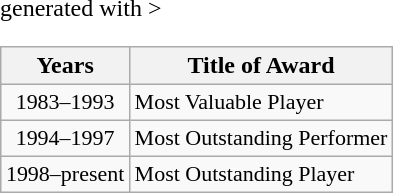<table class="wikitable" <hiddentext>generated with >
<tr style="font-weight:bold">
<th height="14" align="center" valign="bottom">Years</th>
<th valign="bottom">Title of Award</th>
</tr>
<tr style="font-size:11pt">
<td height="14" align="center" valign="bottom">1983–1993</td>
<td valign="bottom">Most Valuable Player</td>
</tr>
<tr style="font-size:11pt">
<td height="14" align="center" valign="bottom">1994–1997</td>
<td valign="bottom">Most Outstanding Performer</td>
</tr>
<tr style="font-size:11pt">
<td height="14" align="center" valign="bottom">1998–present</td>
<td valign="bottom">Most Outstanding Player</td>
</tr>
</table>
